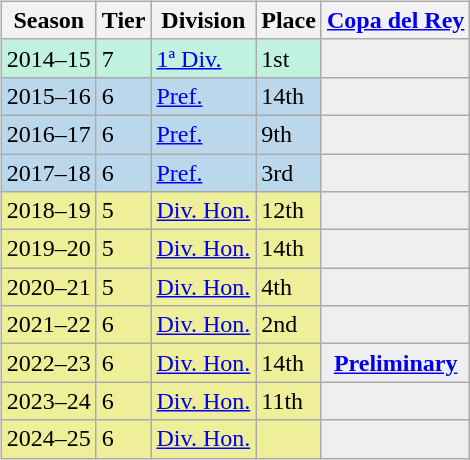<table>
<tr>
<td valign="top" width=0%><br><table class="wikitable">
<tr style="background:#f0f6fa;">
<th>Season</th>
<th>Tier</th>
<th>Division</th>
<th>Place</th>
<th><a href='#'>Copa del Rey</a></th>
</tr>
<tr>
<td style="background:#C0F2DF;">2014–15</td>
<td style="background:#C0F2DF;">7</td>
<td style="background:#C0F2DF;"><a href='#'>1ª Div.</a></td>
<td style="background:#C0F2DF;">1st</td>
<th style="background:#efefef;"></th>
</tr>
<tr>
<td style="background:#BBD7EC;">2015–16</td>
<td style="background:#BBD7EC;">6</td>
<td style="background:#BBD7EC;"><a href='#'>Pref.</a></td>
<td style="background:#BBD7EC;">14th</td>
<th style="background:#EFEFEF;"></th>
</tr>
<tr>
<td style="background:#BBD7EC;">2016–17</td>
<td style="background:#BBD7EC;">6</td>
<td style="background:#BBD7EC;"><a href='#'>Pref.</a></td>
<td style="background:#BBD7EC;">9th</td>
<th style="background:#EFEFEF;"></th>
</tr>
<tr>
<td style="background:#BBD7EC;">2017–18</td>
<td style="background:#BBD7EC;">6</td>
<td style="background:#BBD7EC;"><a href='#'>Pref.</a></td>
<td style="background:#BBD7EC;">3rd</td>
<th style="background:#EFEFEF;"></th>
</tr>
<tr>
<td style="background:#EFEF99;">2018–19</td>
<td style="background:#EFEF99;">5</td>
<td style="background:#EFEF99;"><a href='#'>Div. Hon.</a></td>
<td style="background:#EFEF99;">12th</td>
<td style="background:#efefef;"></td>
</tr>
<tr>
<td style="background:#EFEF99;">2019–20</td>
<td style="background:#EFEF99;">5</td>
<td style="background:#EFEF99;"><a href='#'>Div. Hon.</a></td>
<td style="background:#EFEF99;">14th</td>
<td style="background:#efefef;"></td>
</tr>
<tr>
<td style="background:#EFEF99;">2020–21</td>
<td style="background:#EFEF99;">5</td>
<td style="background:#EFEF99;"><a href='#'>Div. Hon.</a></td>
<td style="background:#EFEF99;">4th</td>
<td style="background:#efefef;"></td>
</tr>
<tr>
<td style="background:#EFEF99;">2021–22</td>
<td style="background:#EFEF99;">6</td>
<td style="background:#EFEF99;"><a href='#'>Div. Hon.</a></td>
<td style="background:#EFEF99;">2nd</td>
<td style="background:#efefef;"></td>
</tr>
<tr>
<td style="background:#EFEF99;">2022–23</td>
<td style="background:#EFEF99;">6</td>
<td style="background:#EFEF99;"><a href='#'>Div. Hon.</a></td>
<td style="background:#EFEF99;">14th</td>
<th style="background:#efefef;"><a href='#'>Preliminary</a></th>
</tr>
<tr>
<td style="background:#EFEF99;">2023–24</td>
<td style="background:#EFEF99;">6</td>
<td style="background:#EFEF99;"><a href='#'>Div. Hon.</a></td>
<td style="background:#EFEF99;">11th</td>
<th style="background:#efefef;"></th>
</tr>
<tr>
<td style="background:#EFEF99;">2024–25</td>
<td style="background:#EFEF99;">6</td>
<td style="background:#EFEF99;"><a href='#'>Div. Hon.</a></td>
<td style="background:#EFEF99;"></td>
<th style="background:#efefef;"></th>
</tr>
</table>
</td>
</tr>
</table>
